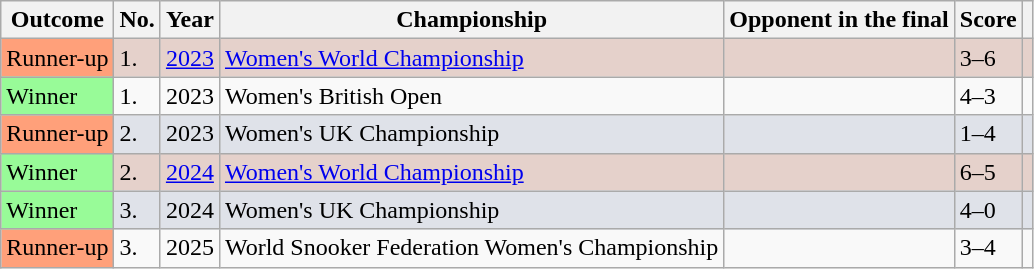<table class="sortable wikitable">
<tr>
<th>Outcome</th>
<th>No.</th>
<th>Year</th>
<th>Championship</th>
<th>Opponent in the final</th>
<th>Score</th>
<th></th>
</tr>
<tr style="background:#e5d1cb;">
<td style="background:#ffa07a;">Runner-up</td>
<td>1.</td>
<td><a href='#'>2023</a></td>
<td><a href='#'>Women's World Championship</a></td>
<td></td>
<td>3–6</td>
<td align="center"></td>
</tr>
<tr>
<td style="background:#98FB98">Winner</td>
<td>1.</td>
<td>2023</td>
<td>Women's British Open</td>
<td></td>
<td>4–3</td>
<td align="center"></td>
</tr>
<tr style="background:#dfe2e9;">
<td style="background:#ffa07a;">Runner-up</td>
<td>2.</td>
<td>2023</td>
<td>Women's UK Championship</td>
<td></td>
<td>1–4</td>
<td align="center"></td>
</tr>
<tr style="background:#e5d1cb;">
<td style="background:#98FB98">Winner</td>
<td>2.</td>
<td><a href='#'>2024</a></td>
<td><a href='#'>Women's World Championship</a></td>
<td></td>
<td>6–5</td>
<td align="center"></td>
</tr>
<tr style="background:#dfe2e9;">
<td style="background:#98FB98">Winner</td>
<td>3.</td>
<td>2024</td>
<td>Women's UK Championship</td>
<td></td>
<td>4–0</td>
<td align="center"></td>
</tr>
<tr>
<td style="background:#ffa07a;">Runner-up</td>
<td>3.</td>
<td>2025</td>
<td>World Snooker Federation Women's Championship</td>
<td></td>
<td>3–4</td>
<td align="center"></td>
</tr>
</table>
